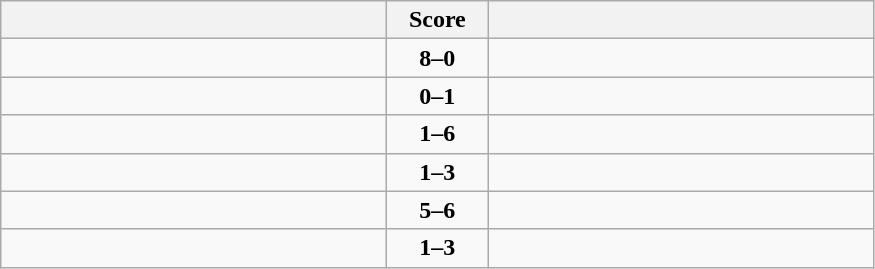<table class="wikitable" style="text-align: center; font-size:100% ">
<tr>
<th align="right" width="250"></th>
<th width="60">Score</th>
<th align="left" width="250"></th>
</tr>
<tr>
<td align=left><strong></strong></td>
<td align=center><strong>8–0</strong></td>
<td align=left></td>
</tr>
<tr>
<td align=left></td>
<td align=center><strong>0–1</strong></td>
<td align=left><strong></strong></td>
</tr>
<tr>
<td align=left></td>
<td align=center><strong>1–6</strong></td>
<td align=left><strong></strong></td>
</tr>
<tr>
<td align=left></td>
<td align=center><strong>1–3</strong></td>
<td align=left><strong></strong></td>
</tr>
<tr>
<td align=left></td>
<td align=center><strong>5–6</strong></td>
<td align=left><strong></strong></td>
</tr>
<tr>
<td align=left></td>
<td align=center><strong>1–3</strong></td>
<td align=left><strong></strong></td>
</tr>
</table>
